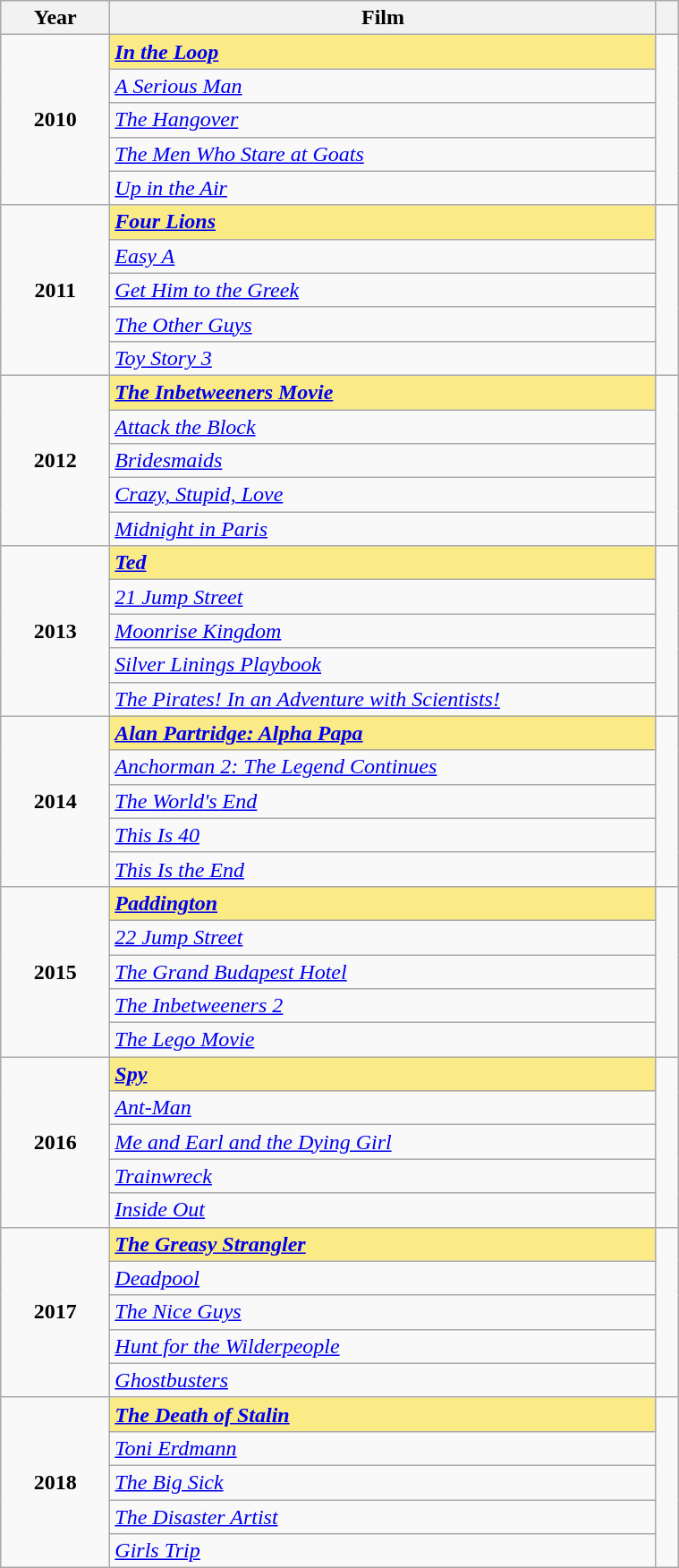<table class="wikitable" width="40%">
<tr>
<th width="10%">Year</th>
<th width="50%">Film</th>
<th width="2%"></th>
</tr>
<tr>
<td rowspan="5" style="text-align:center"><strong>2010<br> </strong></td>
<td style="background:#FAEB86"><strong><em><a href='#'>In the Loop</a></em></strong></td>
<td rowspan="5" style="text-align:center"></td>
</tr>
<tr>
<td><em><a href='#'>A Serious Man</a></em></td>
</tr>
<tr>
<td><em><a href='#'>The Hangover</a></em></td>
</tr>
<tr>
<td><em><a href='#'>The Men Who Stare at Goats</a></em></td>
</tr>
<tr>
<td><em><a href='#'>Up in the Air</a></em></td>
</tr>
<tr>
<td rowspan="5" style="text-align:center"><strong>2011<br> </strong></td>
<td style="background:#FAEB86"><strong><em><a href='#'>Four Lions</a></em></strong></td>
<td rowspan="5" style="text-align:center"></td>
</tr>
<tr>
<td><em><a href='#'>Easy A</a></em></td>
</tr>
<tr>
<td><em><a href='#'>Get Him to the Greek</a></em></td>
</tr>
<tr>
<td><em><a href='#'>The Other Guys</a></em></td>
</tr>
<tr>
<td><em><a href='#'>Toy Story 3</a></em></td>
</tr>
<tr>
<td rowspan="5" style="text-align:center"><strong>2012<br> </strong></td>
<td style="background:#FAEB86"><strong><em><a href='#'>The Inbetweeners Movie</a></em></strong></td>
<td rowspan="5" style="text-align:center"></td>
</tr>
<tr>
<td><em><a href='#'>Attack the Block</a></em></td>
</tr>
<tr>
<td><em><a href='#'>Bridesmaids</a></em></td>
</tr>
<tr>
<td><em><a href='#'>Crazy, Stupid, Love</a></em></td>
</tr>
<tr>
<td><em><a href='#'>Midnight in Paris</a></em></td>
</tr>
<tr>
<td rowspan="5" style="text-align:center"><strong>2013<br> </strong></td>
<td style="background:#FAEB86"><strong><em><a href='#'>Ted</a></em></strong></td>
<td rowspan="5" style="text-align:center"></td>
</tr>
<tr>
<td><em><a href='#'>21 Jump Street</a></em></td>
</tr>
<tr>
<td><em><a href='#'>Moonrise Kingdom</a></em></td>
</tr>
<tr>
<td><em><a href='#'>Silver Linings Playbook</a></em></td>
</tr>
<tr>
<td><em><a href='#'>The Pirates! In an Adventure with Scientists!</a></em></td>
</tr>
<tr>
<td rowspan="5" style="text-align:center"><strong>2014<br> </strong></td>
<td style="background:#FAEB86"><strong><em><a href='#'>Alan Partridge: Alpha Papa</a></em></strong></td>
<td rowspan="5" style="text-align:center"></td>
</tr>
<tr>
<td><em><a href='#'>Anchorman 2: The Legend Continues</a></em></td>
</tr>
<tr>
<td><em><a href='#'>The World's End</a></em></td>
</tr>
<tr>
<td><em><a href='#'>This Is 40</a></em></td>
</tr>
<tr>
<td><em><a href='#'>This Is the End</a></em></td>
</tr>
<tr>
<td rowspan="5" style="text-align:center"><strong>2015<br> </strong></td>
<td style="background:#FAEB86"><strong><em><a href='#'>Paddington</a></em></strong></td>
<td rowspan="5" style="text-align:center"></td>
</tr>
<tr>
<td><em><a href='#'>22 Jump Street</a></em></td>
</tr>
<tr>
<td><em><a href='#'>The Grand Budapest Hotel</a></em></td>
</tr>
<tr>
<td><em><a href='#'>The Inbetweeners 2</a></em></td>
</tr>
<tr>
<td><em><a href='#'>The Lego Movie</a></em></td>
</tr>
<tr>
<td rowspan="5" style="text-align:center"><strong>2016<br> </strong></td>
<td style="background:#FAEB86"><strong><em><a href='#'>Spy</a></em></strong></td>
<td rowspan="5" style="text-align:center"></td>
</tr>
<tr>
<td><em><a href='#'>Ant-Man</a></em></td>
</tr>
<tr>
<td><em><a href='#'>Me and Earl and the Dying Girl</a></em></td>
</tr>
<tr>
<td><em><a href='#'>Trainwreck</a></em></td>
</tr>
<tr>
<td><em><a href='#'>Inside Out</a></em></td>
</tr>
<tr>
<td rowspan="5" style="text-align:center"><strong>2017<br> </strong></td>
<td style="background:#FAEB86"><strong><em><a href='#'>The Greasy Strangler</a></em></strong></td>
<td rowspan="5" style="text-align:center"></td>
</tr>
<tr>
<td><em><a href='#'>Deadpool</a></em></td>
</tr>
<tr>
<td><em><a href='#'>The Nice Guys</a></em></td>
</tr>
<tr>
<td><em><a href='#'>Hunt for the Wilderpeople</a></em></td>
</tr>
<tr>
<td><em><a href='#'>Ghostbusters</a></em></td>
</tr>
<tr>
<td rowspan="5" style="text-align:center"><strong>2018<br> </strong></td>
<td style="background:#FAEB86"><strong><em><a href='#'>The Death of Stalin</a></em></strong></td>
<td rowspan="5" style="text-align:center"></td>
</tr>
<tr>
<td><em><a href='#'>Toni Erdmann</a></em></td>
</tr>
<tr>
<td><em><a href='#'>The Big Sick</a></em></td>
</tr>
<tr>
<td><em><a href='#'>The Disaster Artist</a></em></td>
</tr>
<tr>
<td><em><a href='#'>Girls Trip</a></em></td>
</tr>
</table>
